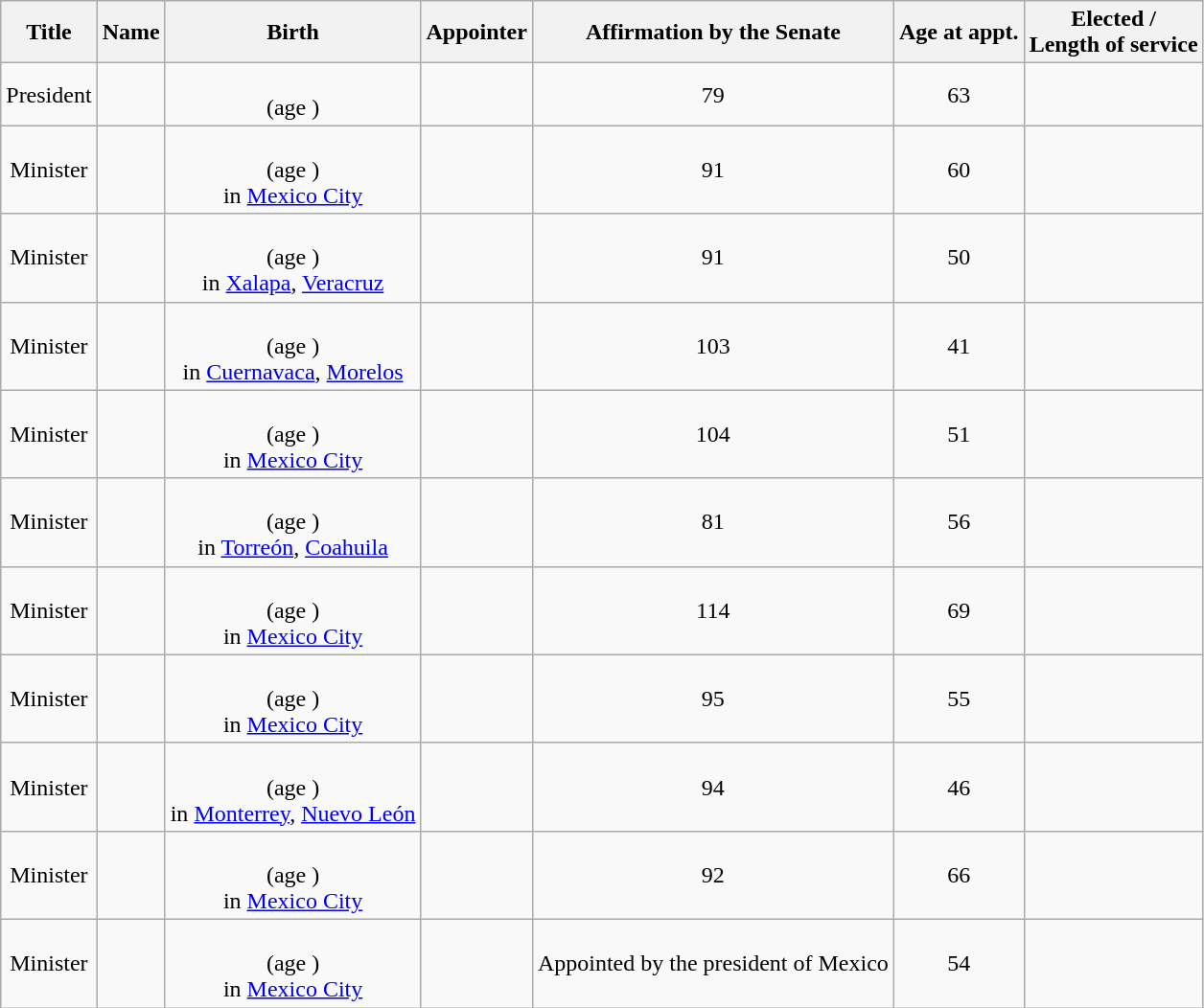<table class="wikitable sortable" style="text-align:center">
<tr>
<th>Title</th>
<th>Name</th>
<th>Birth</th>
<th>Appointer</th>
<th>Affirmation by the Senate</th>
<th>Age at appt.</th>
<th>Elected /<br>Length of service</th>
</tr>
<tr>
<td>President</td>
<td><strong></strong></td>
<td><br>(age )<br></td>
<td></td>
<td>79</td>
<td>63</td>
<td><br></td>
</tr>
<tr>
<td>Minister</td>
<td><strong></strong></td>
<td><br>(age )<br>in <a href='#'>Mexico City</a></td>
<td></td>
<td>91</td>
<td>60</td>
<td><br></td>
</tr>
<tr>
<td>Minister</td>
<td><strong></strong></td>
<td><br>(age )<br>in <a href='#'>Xalapa</a>, <a href='#'>Veracruz</a></td>
<td></td>
<td>91</td>
<td>50</td>
<td> <br> </td>
</tr>
<tr>
<td>Minister</td>
<td><strong></strong></td>
<td><br>(age )<br>in <a href='#'>Cuernavaca</a>, <a href='#'>Morelos</a></td>
<td></td>
<td>103</td>
<td>41</td>
<td><br></td>
</tr>
<tr>
<td>Minister</td>
<td><strong></strong></td>
<td><br>(age )<br>in <a href='#'>Mexico City</a></td>
<td></td>
<td>104</td>
<td>51</td>
<td><br></td>
</tr>
<tr>
<td>Minister</td>
<td><strong></strong></td>
<td><br>(age )<br>in <a href='#'>Torreón</a>, <a href='#'>Coahuila</a></td>
<td></td>
<td>81</td>
<td>56</td>
<td><br></td>
</tr>
<tr>
<td>Minister</td>
<td><strong></strong></td>
<td><br>(age )<br>in <a href='#'>Mexico City</a></td>
<td></td>
<td>114</td>
<td>69</td>
<td><br></td>
</tr>
<tr>
<td>Minister</td>
<td><strong></strong></td>
<td><br>(age )<br>in <a href='#'>Mexico City</a></td>
<td></td>
<td>95</td>
<td>55</td>
<td><br></td>
</tr>
<tr>
<td>Minister</td>
<td><strong></strong></td>
<td><br>(age )<br> in <a href='#'>Monterrey</a>, <a href='#'>Nuevo León</a></td>
<td></td>
<td>94</td>
<td>46</td>
<td> <br> </td>
</tr>
<tr>
<td>Minister</td>
<td><strong></strong></td>
<td><br>(age )<br>in <a href='#'>Mexico City</a></td>
<td></td>
<td>92</td>
<td>66</td>
<td><br></td>
</tr>
<tr>
<td>Minister</td>
<td><strong></strong></td>
<td><br>(age )<br>in <a href='#'>Mexico City</a></td>
<td></td>
<td>Appointed by the president of Mexico</td>
<td>54</td>
<td><br></td>
</tr>
</table>
